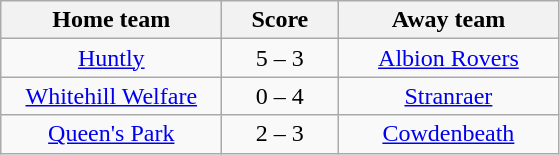<table class="wikitable" style="text-align: center">
<tr>
<th width=140>Home team</th>
<th width=70>Score</th>
<th width=140>Away team</th>
</tr>
<tr>
<td><a href='#'>Huntly</a></td>
<td>5 – 3</td>
<td><a href='#'>Albion Rovers</a></td>
</tr>
<tr>
<td><a href='#'>Whitehill Welfare</a></td>
<td>0 – 4</td>
<td><a href='#'>Stranraer</a></td>
</tr>
<tr>
<td><a href='#'>Queen's Park</a></td>
<td>2 – 3</td>
<td><a href='#'>Cowdenbeath</a></td>
</tr>
</table>
